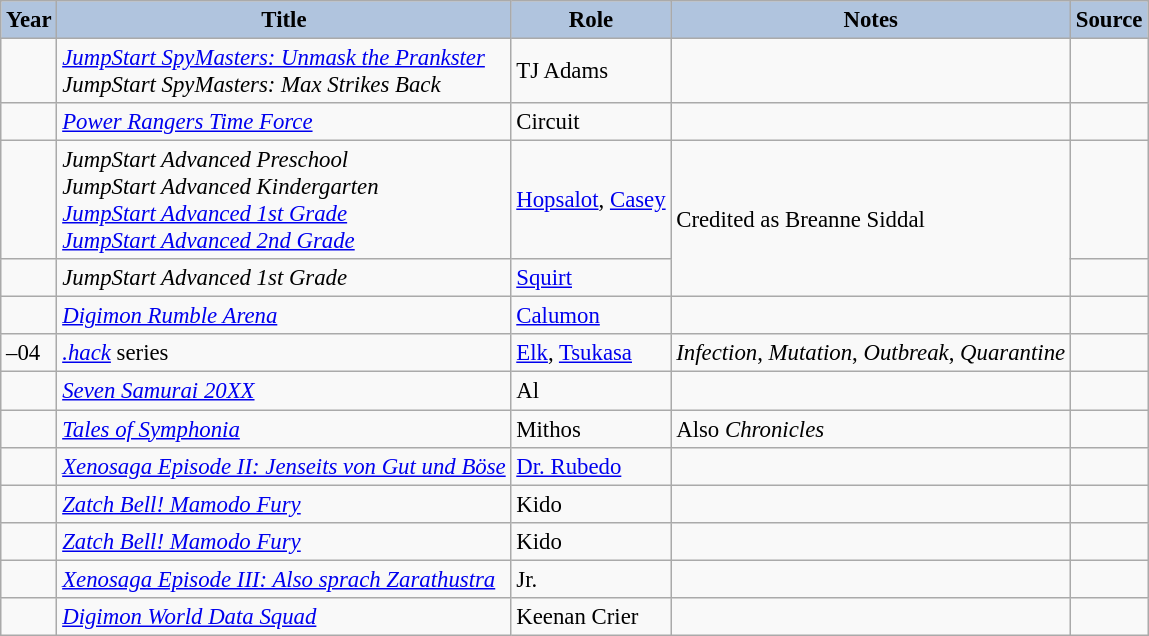<table class="wikitable sortable plainrowheaders" style="width=95%; font-size: 95%;">
<tr>
<th style="background:#b0c4de;">Year</th>
<th style="background:#b0c4de;">Title</th>
<th style="background:#b0c4de;">Role</th>
<th style="background:#b0c4de;" class="unsortable">Notes</th>
<th style="background:#b0c4de;" class="unsortable">Source</th>
</tr>
<tr>
<td></td>
<td><em><a href='#'>JumpStart SpyMasters: Unmask the Prankster</a></em><br><em>JumpStart SpyMasters: Max Strikes Back</em></td>
<td>TJ Adams</td>
<td></td>
<td></td>
</tr>
<tr>
<td></td>
<td><em><a href='#'>Power Rangers Time Force</a></em></td>
<td>Circuit</td>
<td></td>
<td></td>
</tr>
<tr>
<td></td>
<td><em>JumpStart Advanced Preschool</em><br><em>JumpStart Advanced Kindergarten</em><br><em><a href='#'>JumpStart Advanced 1st Grade</a></em><br><em><a href='#'>JumpStart Advanced 2nd Grade</a></em></td>
<td><a href='#'>Hopsalot</a>, <a href='#'>Casey</a></td>
<td rowspan="2">Credited as Breanne Siddal</td>
<td></td>
</tr>
<tr>
<td></td>
<td><em>JumpStart Advanced 1st Grade</em></td>
<td><a href='#'>Squirt</a></td>
<td></td>
</tr>
<tr>
<td></td>
<td><em><a href='#'>Digimon Rumble Arena</a></em></td>
<td><a href='#'>Calumon</a></td>
<td></td>
<td></td>
</tr>
<tr>
<td>–04</td>
<td><em><a href='#'>.hack</a></em> series</td>
<td><a href='#'>Elk</a>, <a href='#'>Tsukasa</a></td>
<td><em>Infection</em>, <em>Mutation</em>, <em>Outbreak</em>, <em>Quarantine</em></td>
<td></td>
</tr>
<tr>
<td></td>
<td><em><a href='#'>Seven Samurai 20XX</a></em></td>
<td>Al</td>
<td></td>
<td></td>
</tr>
<tr>
<td></td>
<td><em><a href='#'>Tales of Symphonia</a></em></td>
<td>Mithos</td>
<td>Also <em>Chronicles</em></td>
<td></td>
</tr>
<tr>
<td></td>
<td><em><a href='#'>Xenosaga Episode II: Jenseits von Gut und Böse</a></em></td>
<td><a href='#'>Dr. Rubedo</a></td>
<td></td>
<td></td>
</tr>
<tr>
<td></td>
<td><em><a href='#'>Zatch Bell! Mamodo Fury</a></em></td>
<td>Kido</td>
<td></td>
<td></td>
</tr>
<tr>
<td></td>
<td><em><a href='#'>Zatch Bell! Mamodo Fury</a></em></td>
<td>Kido</td>
<td></td>
<td></td>
</tr>
<tr>
<td></td>
<td><em><a href='#'>Xenosaga Episode III: Also sprach Zarathustra</a></em></td>
<td>Jr. </td>
<td></td>
<td></td>
</tr>
<tr>
<td></td>
<td><em><a href='#'>Digimon World Data Squad</a></em></td>
<td>Keenan Crier</td>
<td></td>
<td></td>
</tr>
</table>
